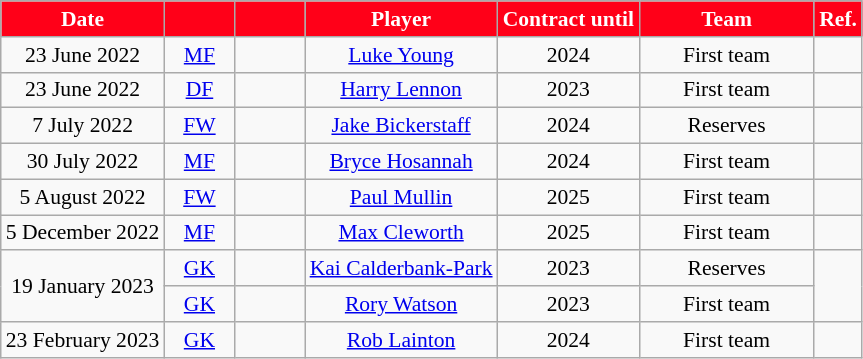<table class="wikitable" style="text-align:center; font-size:90%; ">
<tr>
<th style="background:#ff0018; color:#fff;"><strong>Date</strong></th>
<th style="background:#ff0018; color:#fff; width:40px;"></th>
<th style="background:#ff0018; color:#fff; width:40px;"></th>
<th style="background:#ff0018; color:#fff;"><strong>Player</strong></th>
<th style="background:#ff0018; color:#fff;"><strong>Contract until</strong></th>
<th style="background:#ff0018; color:#fff; width:110px;"><strong>Team</strong></th>
<th style="background:#ff0018; color:#fff;"><strong>Ref.</strong></th>
</tr>
<tr>
<td>23 June 2022</td>
<td style="text-align:center;"><a href='#'>MF</a></td>
<td></td>
<td><a href='#'>Luke Young</a></td>
<td>2024</td>
<td>First team</td>
<td></td>
</tr>
<tr>
<td>23 June 2022</td>
<td><a href='#'>DF</a></td>
<td></td>
<td><a href='#'>Harry Lennon</a></td>
<td>2023</td>
<td>First team</td>
<td></td>
</tr>
<tr>
<td>7 July 2022</td>
<td style="text-align:center;"><a href='#'>FW</a></td>
<td></td>
<td><a href='#'>Jake Bickerstaff</a></td>
<td>2024</td>
<td>Reserves</td>
<td></td>
</tr>
<tr>
<td>30 July 2022</td>
<td style="text-align:center;"><a href='#'>MF</a></td>
<td></td>
<td><a href='#'>Bryce Hosannah</a></td>
<td>2024</td>
<td>First team</td>
<td></td>
</tr>
<tr>
<td>5 August 2022</td>
<td style="text-align:center;"><a href='#'>FW</a></td>
<td></td>
<td><a href='#'>Paul Mullin</a></td>
<td>2025</td>
<td>First team</td>
<td></td>
</tr>
<tr>
<td>5 December 2022</td>
<td style="text-align:center;"><a href='#'>MF</a></td>
<td></td>
<td><a href='#'>Max Cleworth</a></td>
<td>2025</td>
<td>First team</td>
<td></td>
</tr>
<tr>
<td rowspan="2">19 January 2023</td>
<td style="text-align:center;"><a href='#'>GK</a></td>
<td></td>
<td><a href='#'>Kai Calderbank-Park</a></td>
<td>2023</td>
<td>Reserves</td>
<td rowspan="2"></td>
</tr>
<tr>
<td><a href='#'>GK</a></td>
<td></td>
<td><a href='#'>Rory Watson</a></td>
<td>2023</td>
<td>First team</td>
</tr>
<tr>
<td>23 February 2023</td>
<td><a href='#'>GK</a></td>
<td></td>
<td><a href='#'>Rob Lainton</a></td>
<td>2024</td>
<td>First team</td>
<td></td>
</tr>
</table>
